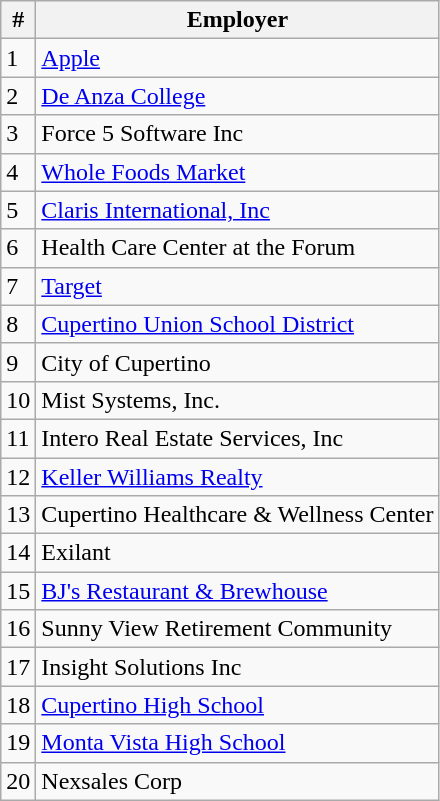<table class="wikitable sortable">
<tr>
<th>#</th>
<th>Employer</th>
</tr>
<tr>
<td>1</td>
<td><a href='#'>Apple</a></td>
</tr>
<tr>
<td>2</td>
<td><a href='#'>De Anza College</a></td>
</tr>
<tr>
<td>3</td>
<td>Force 5 Software Inc</td>
</tr>
<tr>
<td>4</td>
<td><a href='#'>Whole Foods Market</a></td>
</tr>
<tr>
<td>5</td>
<td><a href='#'>Claris International, Inc</a></td>
</tr>
<tr>
<td>6</td>
<td>Health Care Center at the Forum</td>
</tr>
<tr>
<td>7</td>
<td><a href='#'>Target</a></td>
</tr>
<tr>
<td>8</td>
<td><a href='#'>Cupertino Union School District</a></td>
</tr>
<tr>
<td>9</td>
<td>City of Cupertino</td>
</tr>
<tr>
<td>10</td>
<td>Mist Systems, Inc.</td>
</tr>
<tr>
<td>11</td>
<td>Intero Real Estate Services, Inc</td>
</tr>
<tr>
<td>12</td>
<td><a href='#'>Keller Williams Realty</a></td>
</tr>
<tr>
<td>13</td>
<td>Cupertino Healthcare & Wellness Center</td>
</tr>
<tr>
<td>14</td>
<td>Exilant</td>
</tr>
<tr>
<td>15</td>
<td><a href='#'>BJ's Restaurant & Brewhouse</a></td>
</tr>
<tr>
<td>16</td>
<td>Sunny View Retirement Community</td>
</tr>
<tr>
<td>17</td>
<td>Insight Solutions Inc</td>
</tr>
<tr>
<td>18</td>
<td><a href='#'>Cupertino High School</a></td>
</tr>
<tr>
<td>19</td>
<td><a href='#'>Monta Vista High School</a></td>
</tr>
<tr>
<td>20</td>
<td>Nexsales Corp</td>
</tr>
</table>
